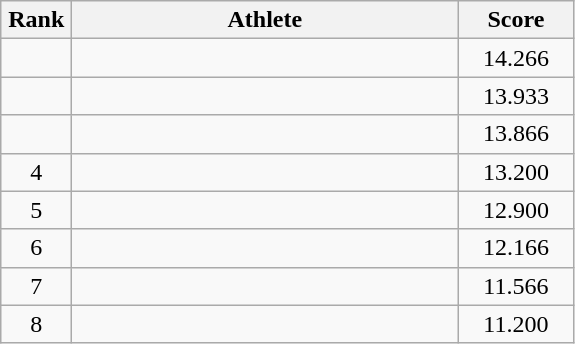<table class=wikitable style="text-align:center">
<tr>
<th width=40>Rank</th>
<th width=250>Athlete</th>
<th width=70>Score</th>
</tr>
<tr>
<td></td>
<td align=left></td>
<td>14.266</td>
</tr>
<tr>
<td></td>
<td align=left></td>
<td>13.933</td>
</tr>
<tr>
<td></td>
<td align=left></td>
<td>13.866</td>
</tr>
<tr>
<td>4</td>
<td align=left></td>
<td>13.200</td>
</tr>
<tr>
<td>5</td>
<td align=left></td>
<td>12.900</td>
</tr>
<tr>
<td>6</td>
<td align=left></td>
<td>12.166</td>
</tr>
<tr>
<td>7</td>
<td align=left></td>
<td>11.566</td>
</tr>
<tr>
<td>8</td>
<td align=left></td>
<td>11.200</td>
</tr>
</table>
